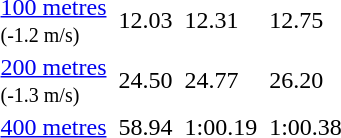<table>
<tr>
<td><a href='#'>100 metres</a><br><small>(-1.2 m/s)</small></td>
<td></td>
<td>12.03</td>
<td></td>
<td>12.31</td>
<td></td>
<td>12.75</td>
</tr>
<tr>
<td><a href='#'>200 metres</a><br><small>(-1.3 m/s)</small></td>
<td></td>
<td>24.50</td>
<td></td>
<td>24.77</td>
<td></td>
<td>26.20</td>
</tr>
<tr>
<td><a href='#'>400 metres</a></td>
<td></td>
<td>58.94</td>
<td></td>
<td>1:00.19</td>
<td></td>
<td>1:00.38</td>
</tr>
</table>
